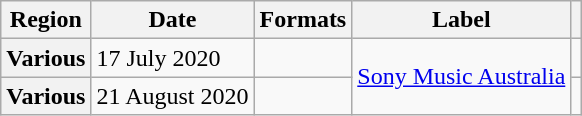<table class="wikitable plainrowheaders">
<tr>
<th scope="col">Region</th>
<th scope="col">Date</th>
<th scope="col">Formats</th>
<th scope="col">Label</th>
<th scope="col"></th>
</tr>
<tr>
<th scope="row">Various</th>
<td>17 July 2020</td>
<td></td>
<td rowspan="2"><a href='#'>Sony Music Australia</a></td>
<td style="text-align:center;"></td>
</tr>
<tr>
<th scope="row">Various</th>
<td>21 August 2020</td>
<td></td>
<td style="text-align:center;"></td>
</tr>
</table>
